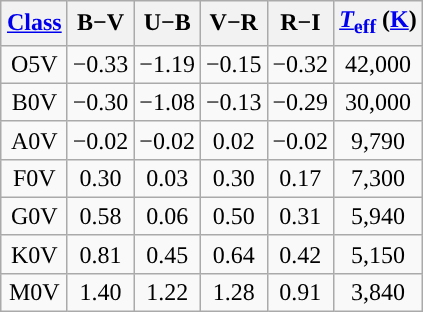<table class="wikitable sortable" style="float: right; text-align: center; border: 1px; margin-left: 0.5em;">
<tr>
<th><a href='#'>Class</a></th>
<th>B−V</th>
<th>U−B</th>
<th>V−R</th>
<th>R−I</th>
<th><a href='#'><em>T</em><sub>eff</sub></a> (<a href='#'>K</a>)</th>
</tr>
<tr>
<td>O5V</td>
<td>−0.33</td>
<td>−1.19</td>
<td>−0.15</td>
<td>−0.32</td>
<td>42,000</td>
</tr>
<tr>
<td>B0V</td>
<td>−0.30</td>
<td>−1.08</td>
<td>−0.13</td>
<td>−0.29</td>
<td>30,000</td>
</tr>
<tr>
<td>A0V</td>
<td>−0.02</td>
<td>−0.02</td>
<td>0.02</td>
<td>−0.02</td>
<td>9,790</td>
</tr>
<tr>
<td>F0V</td>
<td>0.30</td>
<td>0.03</td>
<td>0.30</td>
<td>0.17</td>
<td>7,300</td>
</tr>
<tr>
<td>G0V</td>
<td>0.58</td>
<td>0.06</td>
<td>0.50</td>
<td>0.31</td>
<td>5,940</td>
</tr>
<tr>
<td>K0V</td>
<td>0.81</td>
<td>0.45</td>
<td>0.64</td>
<td>0.42</td>
<td>5,150</td>
</tr>
<tr>
<td>M0V</td>
<td>1.40</td>
<td>1.22</td>
<td>1.28</td>
<td>0.91</td>
<td>3,840</td>
</tr>
</table>
